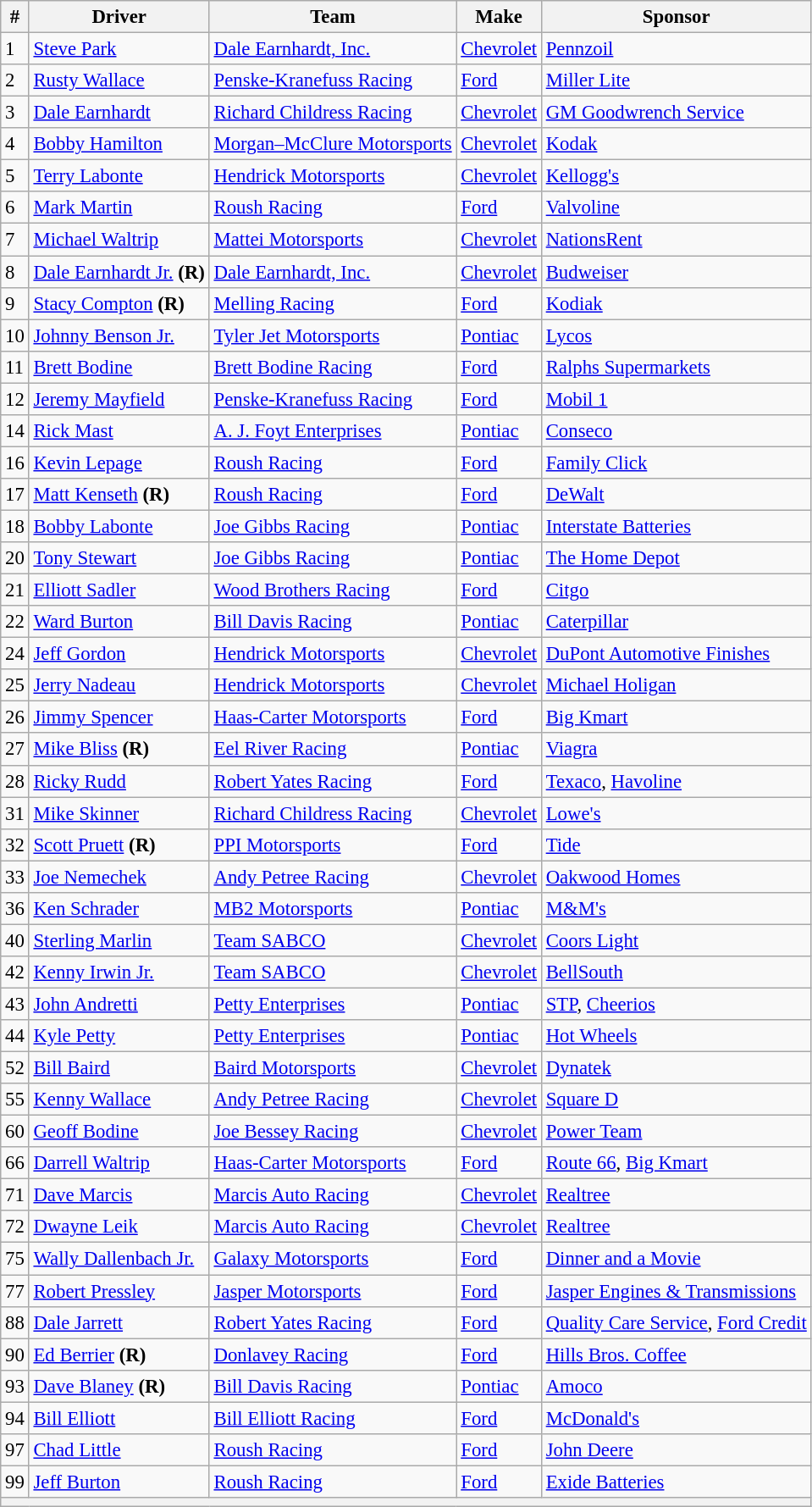<table class="wikitable" style="font-size:95%">
<tr>
<th>#</th>
<th>Driver</th>
<th>Team</th>
<th>Make</th>
<th>Sponsor</th>
</tr>
<tr>
<td>1</td>
<td><a href='#'>Steve Park</a></td>
<td><a href='#'>Dale Earnhardt, Inc.</a></td>
<td><a href='#'>Chevrolet</a></td>
<td><a href='#'>Pennzoil</a></td>
</tr>
<tr>
<td>2</td>
<td><a href='#'>Rusty Wallace</a></td>
<td><a href='#'>Penske-Kranefuss Racing</a></td>
<td><a href='#'>Ford</a></td>
<td><a href='#'>Miller Lite</a></td>
</tr>
<tr>
<td>3</td>
<td><a href='#'>Dale Earnhardt</a></td>
<td><a href='#'>Richard Childress Racing</a></td>
<td><a href='#'>Chevrolet</a></td>
<td><a href='#'>GM Goodwrench Service</a></td>
</tr>
<tr>
<td>4</td>
<td><a href='#'>Bobby Hamilton</a></td>
<td><a href='#'>Morgan–McClure Motorsports</a></td>
<td><a href='#'>Chevrolet</a></td>
<td><a href='#'>Kodak</a></td>
</tr>
<tr>
<td>5</td>
<td><a href='#'>Terry Labonte</a></td>
<td><a href='#'>Hendrick Motorsports</a></td>
<td><a href='#'>Chevrolet</a></td>
<td><a href='#'>Kellogg's</a></td>
</tr>
<tr>
<td>6</td>
<td><a href='#'>Mark Martin</a></td>
<td><a href='#'>Roush Racing</a></td>
<td><a href='#'>Ford</a></td>
<td><a href='#'>Valvoline</a></td>
</tr>
<tr>
<td>7</td>
<td><a href='#'>Michael Waltrip</a></td>
<td><a href='#'>Mattei Motorsports</a></td>
<td><a href='#'>Chevrolet</a></td>
<td><a href='#'>NationsRent</a></td>
</tr>
<tr>
<td>8</td>
<td><a href='#'>Dale Earnhardt Jr.</a> <strong>(R)</strong></td>
<td><a href='#'>Dale Earnhardt, Inc.</a></td>
<td><a href='#'>Chevrolet</a></td>
<td><a href='#'>Budweiser</a></td>
</tr>
<tr>
<td>9</td>
<td><a href='#'>Stacy Compton</a> <strong>(R)</strong></td>
<td><a href='#'>Melling Racing</a></td>
<td><a href='#'>Ford</a></td>
<td><a href='#'>Kodiak</a></td>
</tr>
<tr>
<td>10</td>
<td><a href='#'>Johnny Benson Jr.</a></td>
<td><a href='#'>Tyler Jet Motorsports</a></td>
<td><a href='#'>Pontiac</a></td>
<td><a href='#'>Lycos</a></td>
</tr>
<tr>
<td>11</td>
<td><a href='#'>Brett Bodine</a></td>
<td><a href='#'>Brett Bodine Racing</a></td>
<td><a href='#'>Ford</a></td>
<td><a href='#'>Ralphs Supermarkets</a></td>
</tr>
<tr>
<td>12</td>
<td><a href='#'>Jeremy Mayfield</a></td>
<td><a href='#'>Penske-Kranefuss Racing</a></td>
<td><a href='#'>Ford</a></td>
<td><a href='#'>Mobil 1</a></td>
</tr>
<tr>
<td>14</td>
<td><a href='#'>Rick Mast</a></td>
<td><a href='#'>A. J. Foyt Enterprises</a></td>
<td><a href='#'>Pontiac</a></td>
<td><a href='#'>Conseco</a></td>
</tr>
<tr>
<td>16</td>
<td><a href='#'>Kevin Lepage</a></td>
<td><a href='#'>Roush Racing</a></td>
<td><a href='#'>Ford</a></td>
<td><a href='#'>Family Click</a></td>
</tr>
<tr>
<td>17</td>
<td><a href='#'>Matt Kenseth</a> <strong>(R)</strong></td>
<td><a href='#'>Roush Racing</a></td>
<td><a href='#'>Ford</a></td>
<td><a href='#'>DeWalt</a></td>
</tr>
<tr>
<td>18</td>
<td><a href='#'>Bobby Labonte</a></td>
<td><a href='#'>Joe Gibbs Racing</a></td>
<td><a href='#'>Pontiac</a></td>
<td><a href='#'>Interstate Batteries</a></td>
</tr>
<tr>
<td>20</td>
<td><a href='#'>Tony Stewart</a></td>
<td><a href='#'>Joe Gibbs Racing</a></td>
<td><a href='#'>Pontiac</a></td>
<td><a href='#'>The Home Depot</a></td>
</tr>
<tr>
<td>21</td>
<td><a href='#'>Elliott Sadler</a></td>
<td><a href='#'>Wood Brothers Racing</a></td>
<td><a href='#'>Ford</a></td>
<td><a href='#'>Citgo</a></td>
</tr>
<tr>
<td>22</td>
<td><a href='#'>Ward Burton</a></td>
<td><a href='#'>Bill Davis Racing</a></td>
<td><a href='#'>Pontiac</a></td>
<td><a href='#'>Caterpillar</a></td>
</tr>
<tr>
<td>24</td>
<td><a href='#'>Jeff Gordon</a></td>
<td><a href='#'>Hendrick Motorsports</a></td>
<td><a href='#'>Chevrolet</a></td>
<td><a href='#'>DuPont Automotive Finishes</a></td>
</tr>
<tr>
<td>25</td>
<td><a href='#'>Jerry Nadeau</a></td>
<td><a href='#'>Hendrick Motorsports</a></td>
<td><a href='#'>Chevrolet</a></td>
<td><a href='#'>Michael Holigan</a></td>
</tr>
<tr>
<td>26</td>
<td><a href='#'>Jimmy Spencer</a></td>
<td><a href='#'>Haas-Carter Motorsports</a></td>
<td><a href='#'>Ford</a></td>
<td><a href='#'>Big Kmart</a></td>
</tr>
<tr>
<td>27</td>
<td><a href='#'>Mike Bliss</a> <strong>(R)</strong></td>
<td><a href='#'>Eel River Racing</a></td>
<td><a href='#'>Pontiac</a></td>
<td><a href='#'>Viagra</a></td>
</tr>
<tr>
<td>28</td>
<td><a href='#'>Ricky Rudd</a></td>
<td><a href='#'>Robert Yates Racing</a></td>
<td><a href='#'>Ford</a></td>
<td><a href='#'>Texaco</a>, <a href='#'>Havoline</a></td>
</tr>
<tr>
<td>31</td>
<td><a href='#'>Mike Skinner</a></td>
<td><a href='#'>Richard Childress Racing</a></td>
<td><a href='#'>Chevrolet</a></td>
<td><a href='#'>Lowe's</a></td>
</tr>
<tr>
<td>32</td>
<td><a href='#'>Scott Pruett</a> <strong>(R)</strong></td>
<td><a href='#'>PPI Motorsports</a></td>
<td><a href='#'>Ford</a></td>
<td><a href='#'>Tide</a></td>
</tr>
<tr>
<td>33</td>
<td><a href='#'>Joe Nemechek</a></td>
<td><a href='#'>Andy Petree Racing</a></td>
<td><a href='#'>Chevrolet</a></td>
<td><a href='#'>Oakwood Homes</a></td>
</tr>
<tr>
<td>36</td>
<td><a href='#'>Ken Schrader</a></td>
<td><a href='#'>MB2 Motorsports</a></td>
<td><a href='#'>Pontiac</a></td>
<td><a href='#'>M&M's</a></td>
</tr>
<tr>
<td>40</td>
<td><a href='#'>Sterling Marlin</a></td>
<td><a href='#'>Team SABCO</a></td>
<td><a href='#'>Chevrolet</a></td>
<td><a href='#'>Coors Light</a></td>
</tr>
<tr>
<td>42</td>
<td><a href='#'>Kenny Irwin Jr.</a></td>
<td><a href='#'>Team SABCO</a></td>
<td><a href='#'>Chevrolet</a></td>
<td><a href='#'>BellSouth</a></td>
</tr>
<tr>
<td>43</td>
<td><a href='#'>John Andretti</a></td>
<td><a href='#'>Petty Enterprises</a></td>
<td><a href='#'>Pontiac</a></td>
<td><a href='#'>STP</a>, <a href='#'>Cheerios</a></td>
</tr>
<tr>
<td>44</td>
<td><a href='#'>Kyle Petty</a></td>
<td><a href='#'>Petty Enterprises</a></td>
<td><a href='#'>Pontiac</a></td>
<td><a href='#'>Hot Wheels</a></td>
</tr>
<tr>
<td>52</td>
<td><a href='#'>Bill Baird</a></td>
<td><a href='#'>Baird Motorsports</a></td>
<td><a href='#'>Chevrolet</a></td>
<td><a href='#'>Dynatek</a></td>
</tr>
<tr>
<td>55</td>
<td><a href='#'>Kenny Wallace</a></td>
<td><a href='#'>Andy Petree Racing</a></td>
<td><a href='#'>Chevrolet</a></td>
<td><a href='#'>Square D</a></td>
</tr>
<tr>
<td>60</td>
<td><a href='#'>Geoff Bodine</a></td>
<td><a href='#'>Joe Bessey Racing</a></td>
<td><a href='#'>Chevrolet</a></td>
<td><a href='#'>Power Team</a></td>
</tr>
<tr>
<td>66</td>
<td><a href='#'>Darrell Waltrip</a></td>
<td><a href='#'>Haas-Carter Motorsports</a></td>
<td><a href='#'>Ford</a></td>
<td><a href='#'>Route 66</a>, <a href='#'>Big Kmart</a></td>
</tr>
<tr>
<td>71</td>
<td><a href='#'>Dave Marcis</a></td>
<td><a href='#'>Marcis Auto Racing</a></td>
<td><a href='#'>Chevrolet</a></td>
<td><a href='#'>Realtree</a></td>
</tr>
<tr>
<td>72</td>
<td><a href='#'>Dwayne Leik</a></td>
<td><a href='#'>Marcis Auto Racing</a></td>
<td><a href='#'>Chevrolet</a></td>
<td><a href='#'>Realtree</a></td>
</tr>
<tr>
<td>75</td>
<td><a href='#'>Wally Dallenbach Jr.</a></td>
<td><a href='#'>Galaxy Motorsports</a></td>
<td><a href='#'>Ford</a></td>
<td><a href='#'>Dinner and a Movie</a></td>
</tr>
<tr>
<td>77</td>
<td><a href='#'>Robert Pressley</a></td>
<td><a href='#'>Jasper Motorsports</a></td>
<td><a href='#'>Ford</a></td>
<td><a href='#'>Jasper Engines & Transmissions</a></td>
</tr>
<tr>
<td>88</td>
<td><a href='#'>Dale Jarrett</a></td>
<td><a href='#'>Robert Yates Racing</a></td>
<td><a href='#'>Ford</a></td>
<td><a href='#'>Quality Care Service</a>, <a href='#'>Ford Credit</a></td>
</tr>
<tr>
<td>90</td>
<td><a href='#'>Ed Berrier</a> <strong>(R)</strong></td>
<td><a href='#'>Donlavey Racing</a></td>
<td><a href='#'>Ford</a></td>
<td><a href='#'>Hills Bros. Coffee</a></td>
</tr>
<tr>
<td>93</td>
<td><a href='#'>Dave Blaney</a> <strong>(R)</strong></td>
<td><a href='#'>Bill Davis Racing</a></td>
<td><a href='#'>Pontiac</a></td>
<td><a href='#'>Amoco</a></td>
</tr>
<tr>
<td>94</td>
<td><a href='#'>Bill Elliott</a></td>
<td><a href='#'>Bill Elliott Racing</a></td>
<td><a href='#'>Ford</a></td>
<td><a href='#'>McDonald's</a></td>
</tr>
<tr>
<td>97</td>
<td><a href='#'>Chad Little</a></td>
<td><a href='#'>Roush Racing</a></td>
<td><a href='#'>Ford</a></td>
<td><a href='#'>John Deere</a></td>
</tr>
<tr>
<td>99</td>
<td><a href='#'>Jeff Burton</a></td>
<td><a href='#'>Roush Racing</a></td>
<td><a href='#'>Ford</a></td>
<td><a href='#'>Exide Batteries</a></td>
</tr>
<tr>
<th colspan="5"></th>
</tr>
</table>
